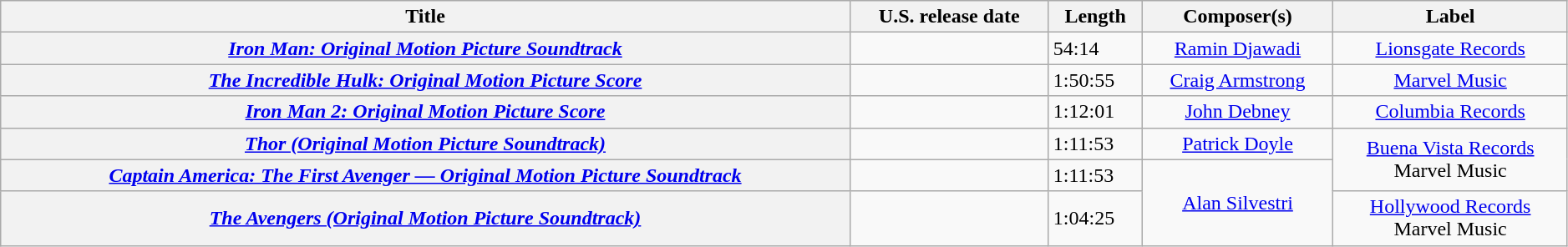<table class="wikitable plainrowheaders" style="text-align: center; width: 99%;">
<tr>
<th scope="col">Title</th>
<th scope="col">U.S. release date</th>
<th scope="col">Length</th>
<th scope="col">Composer(s)</th>
<th scope="col">Label</th>
</tr>
<tr>
<th scope="row"><em><a href='#'>Iron Man: Original Motion Picture Soundtrack</a></em></th>
<td style="text-align: left;"></td>
<td style="text-align: left;">54:14</td>
<td><a href='#'>Ramin Djawadi</a></td>
<td><a href='#'>Lionsgate Records</a></td>
</tr>
<tr>
<th scope="row"><em><a href='#'>The Incredible Hulk: Original Motion Picture Score</a></em></th>
<td style="text-align: left;"></td>
<td style="text-align: left;">1:50:55</td>
<td><a href='#'>Craig Armstrong</a></td>
<td><a href='#'>Marvel Music</a></td>
</tr>
<tr>
<th scope="row"><em><a href='#'>Iron Man 2: Original Motion Picture Score</a></em></th>
<td style="text-align: left;"></td>
<td style="text-align: left;">1:12:01</td>
<td><a href='#'>John Debney</a></td>
<td><a href='#'>Columbia Records</a></td>
</tr>
<tr>
<th scope="row"><em><a href='#'>Thor (Original Motion Picture Soundtrack)</a></em></th>
<td style="text-align: left;"></td>
<td style="text-align: left;">1:11:53</td>
<td><a href='#'>Patrick Doyle</a></td>
<td rowspan="2"><a href='#'>Buena Vista Records</a><br>Marvel Music</td>
</tr>
<tr>
<th scope="row"><em><a href='#'>Captain America: The First Avenger — Original Motion Picture Soundtrack</a></em></th>
<td style="text-align: left;"></td>
<td style="text-align: left;">1:11:53</td>
<td rowspan="2"><a href='#'>Alan Silvestri</a></td>
</tr>
<tr>
<th scope="row"><em><a href='#'>The Avengers (Original Motion Picture Soundtrack)</a></em></th>
<td style="text-align: left;"></td>
<td style="text-align: left;">1:04:25</td>
<td><a href='#'>Hollywood Records</a><br>Marvel Music</td>
</tr>
</table>
